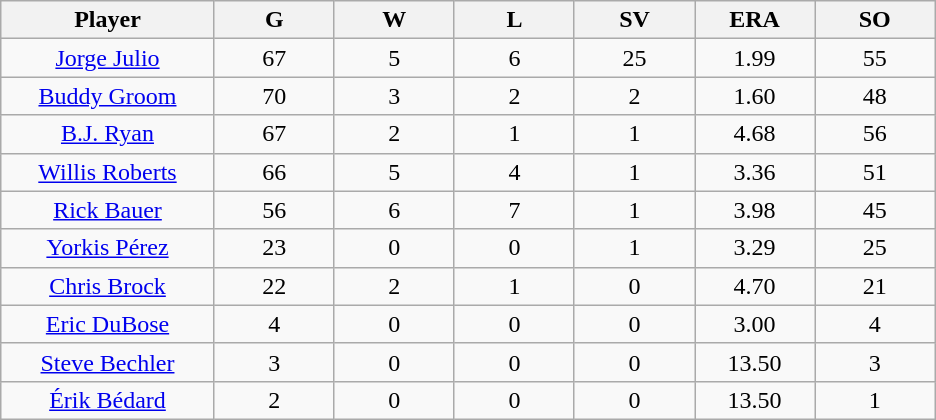<table class="wikitable sortable">
<tr>
<th bgcolor="#DDDDFF" width="16%">Player</th>
<th bgcolor="#DDDDFF" width="9%">G</th>
<th bgcolor="#DDDDFF" width="9%">W</th>
<th bgcolor="#DDDDFF" width="9%">L</th>
<th bgcolor="#DDDDFF" width="9%">SV</th>
<th bgcolor="#DDDDFF" width="9%">ERA</th>
<th bgcolor="#DDDDFF" width="9%">SO</th>
</tr>
<tr align=center>
<td><a href='#'>Jorge Julio</a></td>
<td>67</td>
<td>5</td>
<td>6</td>
<td>25</td>
<td>1.99</td>
<td>55</td>
</tr>
<tr align=center>
<td><a href='#'>Buddy Groom</a></td>
<td>70</td>
<td>3</td>
<td>2</td>
<td>2</td>
<td>1.60</td>
<td>48</td>
</tr>
<tr align=center>
<td><a href='#'>B.J. Ryan</a></td>
<td>67</td>
<td>2</td>
<td>1</td>
<td>1</td>
<td>4.68</td>
<td>56</td>
</tr>
<tr align=center>
<td><a href='#'>Willis Roberts</a></td>
<td>66</td>
<td>5</td>
<td>4</td>
<td>1</td>
<td>3.36</td>
<td>51</td>
</tr>
<tr align=center>
<td><a href='#'>Rick Bauer</a></td>
<td>56</td>
<td>6</td>
<td>7</td>
<td>1</td>
<td>3.98</td>
<td>45</td>
</tr>
<tr align=center>
<td><a href='#'>Yorkis Pérez</a></td>
<td>23</td>
<td>0</td>
<td>0</td>
<td>1</td>
<td>3.29</td>
<td>25</td>
</tr>
<tr align=center>
<td><a href='#'>Chris Brock</a></td>
<td>22</td>
<td>2</td>
<td>1</td>
<td>0</td>
<td>4.70</td>
<td>21</td>
</tr>
<tr align=center>
<td><a href='#'>Eric DuBose</a></td>
<td>4</td>
<td>0</td>
<td>0</td>
<td>0</td>
<td>3.00</td>
<td>4</td>
</tr>
<tr align=center>
<td><a href='#'>Steve Bechler</a></td>
<td>3</td>
<td>0</td>
<td>0</td>
<td>0</td>
<td>13.50</td>
<td>3</td>
</tr>
<tr align=center>
<td><a href='#'>Érik Bédard</a></td>
<td>2</td>
<td>0</td>
<td>0</td>
<td>0</td>
<td>13.50</td>
<td>1</td>
</tr>
</table>
